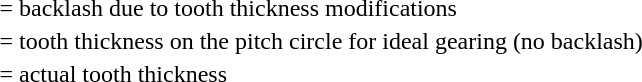<table>
<tr>
<td rowspan="3" width="20"> </td>
<td></td>
<td>= backlash due to tooth thickness modifications</td>
</tr>
<tr>
<td></td>
<td>= tooth thickness on the pitch circle for ideal gearing (no backlash)</td>
</tr>
<tr>
<td></td>
<td>= actual tooth thickness</td>
</tr>
</table>
